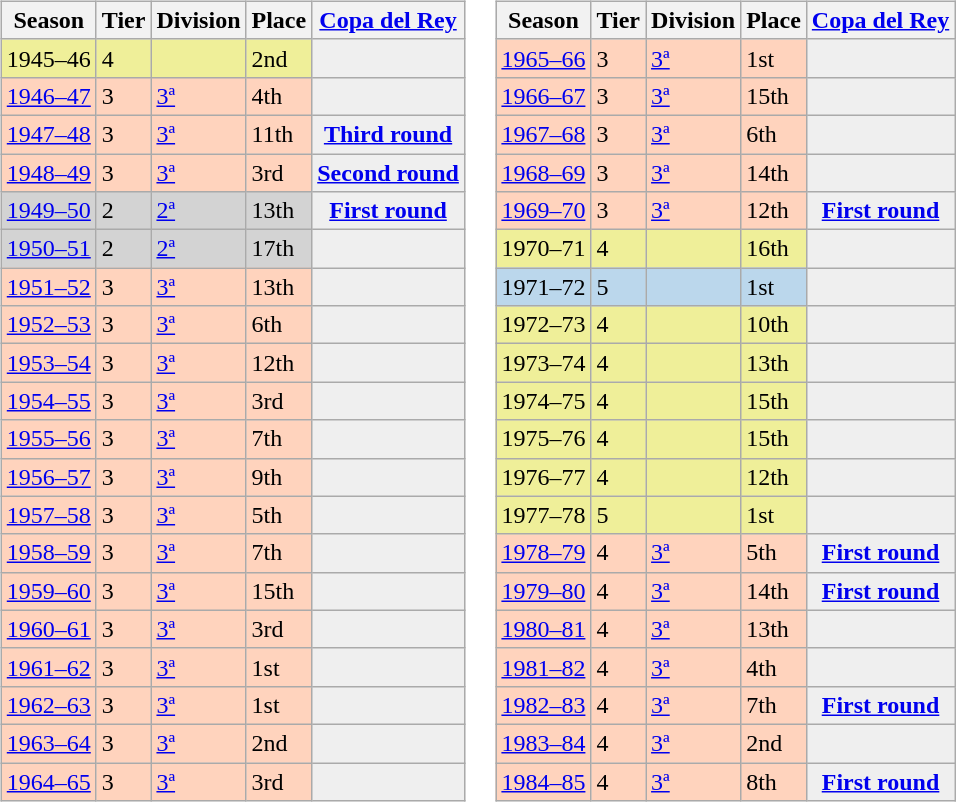<table>
<tr>
<td valign="top" width=0%><br><table class="wikitable">
<tr style="background:#f0f6fa;">
<th>Season</th>
<th>Tier</th>
<th>Division</th>
<th>Place</th>
<th><a href='#'>Copa del Rey</a></th>
</tr>
<tr>
<td style="background:#EFEF99;">1945–46</td>
<td style="background:#EFEF99;">4</td>
<td style="background:#EFEF99;"></td>
<td style="background:#EFEF99;">2nd</td>
<th style="background:#efefef;"></th>
</tr>
<tr>
<td style="background:#FFD3BD;"><a href='#'>1946–47</a></td>
<td style="background:#FFD3BD;">3</td>
<td style="background:#FFD3BD;"><a href='#'>3ª</a></td>
<td style="background:#FFD3BD;">4th</td>
<th style="background:#efefef;"></th>
</tr>
<tr>
<td style="background:#FFD3BD;"><a href='#'>1947–48</a></td>
<td style="background:#FFD3BD;">3</td>
<td style="background:#FFD3BD;"><a href='#'>3ª</a></td>
<td style="background:#FFD3BD;">11th</td>
<th style="background:#efefef;"><a href='#'>Third round</a></th>
</tr>
<tr>
<td style="background:#FFD3BD;"><a href='#'>1948–49</a></td>
<td style="background:#FFD3BD;">3</td>
<td style="background:#FFD3BD;"><a href='#'>3ª</a></td>
<td style="background:#FFD3BD;">3rd</td>
<th style="background:#efefef;"><a href='#'>Second round</a></th>
</tr>
<tr>
<td style="background:#D3D3D3;"><a href='#'>1949–50</a></td>
<td style="background:#D3D3D3;">2</td>
<td style="background:#D3D3D3;"><a href='#'>2ª</a></td>
<td style="background:#D3D3D3;">13th</td>
<th style="background:#efefef;"><a href='#'>First round</a></th>
</tr>
<tr>
<td style="background:#D3D3D3;"><a href='#'>1950–51</a></td>
<td style="background:#D3D3D3;">2</td>
<td style="background:#D3D3D3;"><a href='#'>2ª</a></td>
<td style="background:#D3D3D3;">17th</td>
<th style="background:#efefef;"></th>
</tr>
<tr>
<td style="background:#FFD3BD;"><a href='#'>1951–52</a></td>
<td style="background:#FFD3BD;">3</td>
<td style="background:#FFD3BD;"><a href='#'>3ª</a></td>
<td style="background:#FFD3BD;">13th</td>
<th style="background:#efefef;"></th>
</tr>
<tr>
<td style="background:#FFD3BD;"><a href='#'>1952–53</a></td>
<td style="background:#FFD3BD;">3</td>
<td style="background:#FFD3BD;"><a href='#'>3ª</a></td>
<td style="background:#FFD3BD;">6th</td>
<th style="background:#efefef;"></th>
</tr>
<tr>
<td style="background:#FFD3BD;"><a href='#'>1953–54</a></td>
<td style="background:#FFD3BD;">3</td>
<td style="background:#FFD3BD;"><a href='#'>3ª</a></td>
<td style="background:#FFD3BD;">12th</td>
<th style="background:#efefef;"></th>
</tr>
<tr>
<td style="background:#FFD3BD;"><a href='#'>1954–55</a></td>
<td style="background:#FFD3BD;">3</td>
<td style="background:#FFD3BD;"><a href='#'>3ª</a></td>
<td style="background:#FFD3BD;">3rd</td>
<th style="background:#efefef;"></th>
</tr>
<tr>
<td style="background:#FFD3BD;"><a href='#'>1955–56</a></td>
<td style="background:#FFD3BD;">3</td>
<td style="background:#FFD3BD;"><a href='#'>3ª</a></td>
<td style="background:#FFD3BD;">7th</td>
<th style="background:#efefef;"></th>
</tr>
<tr>
<td style="background:#FFD3BD;"><a href='#'>1956–57</a></td>
<td style="background:#FFD3BD;">3</td>
<td style="background:#FFD3BD;"><a href='#'>3ª</a></td>
<td style="background:#FFD3BD;">9th</td>
<th style="background:#efefef;"></th>
</tr>
<tr>
<td style="background:#FFD3BD;"><a href='#'>1957–58</a></td>
<td style="background:#FFD3BD;">3</td>
<td style="background:#FFD3BD;"><a href='#'>3ª</a></td>
<td style="background:#FFD3BD;">5th</td>
<th style="background:#efefef;"></th>
</tr>
<tr>
<td style="background:#FFD3BD;"><a href='#'>1958–59</a></td>
<td style="background:#FFD3BD;">3</td>
<td style="background:#FFD3BD;"><a href='#'>3ª</a></td>
<td style="background:#FFD3BD;">7th</td>
<th style="background:#efefef;"></th>
</tr>
<tr>
<td style="background:#FFD3BD;"><a href='#'>1959–60</a></td>
<td style="background:#FFD3BD;">3</td>
<td style="background:#FFD3BD;"><a href='#'>3ª</a></td>
<td style="background:#FFD3BD;">15th</td>
<th style="background:#efefef;"></th>
</tr>
<tr>
<td style="background:#FFD3BD;"><a href='#'>1960–61</a></td>
<td style="background:#FFD3BD;">3</td>
<td style="background:#FFD3BD;"><a href='#'>3ª</a></td>
<td style="background:#FFD3BD;">3rd</td>
<th style="background:#efefef;"></th>
</tr>
<tr>
<td style="background:#FFD3BD;"><a href='#'>1961–62</a></td>
<td style="background:#FFD3BD;">3</td>
<td style="background:#FFD3BD;"><a href='#'>3ª</a></td>
<td style="background:#FFD3BD;">1st</td>
<th style="background:#efefef;"></th>
</tr>
<tr>
<td style="background:#FFD3BD;"><a href='#'>1962–63</a></td>
<td style="background:#FFD3BD;">3</td>
<td style="background:#FFD3BD;"><a href='#'>3ª</a></td>
<td style="background:#FFD3BD;">1st</td>
<th style="background:#efefef;"></th>
</tr>
<tr>
<td style="background:#FFD3BD;"><a href='#'>1963–64</a></td>
<td style="background:#FFD3BD;">3</td>
<td style="background:#FFD3BD;"><a href='#'>3ª</a></td>
<td style="background:#FFD3BD;">2nd</td>
<th style="background:#efefef;"></th>
</tr>
<tr>
<td style="background:#FFD3BD;"><a href='#'>1964–65</a></td>
<td style="background:#FFD3BD;">3</td>
<td style="background:#FFD3BD;"><a href='#'>3ª</a></td>
<td style="background:#FFD3BD;">3rd</td>
<th style="background:#efefef;"></th>
</tr>
</table>
</td>
<td valign="top" width=0%><br><table class="wikitable">
<tr style="background:#f0f6fa;">
<th>Season</th>
<th>Tier</th>
<th>Division</th>
<th>Place</th>
<th><a href='#'>Copa del Rey</a></th>
</tr>
<tr>
<td style="background:#FFD3BD;"><a href='#'>1965–66</a></td>
<td style="background:#FFD3BD;">3</td>
<td style="background:#FFD3BD;"><a href='#'>3ª</a></td>
<td style="background:#FFD3BD;">1st</td>
<th style="background:#efefef;"></th>
</tr>
<tr>
<td style="background:#FFD3BD;"><a href='#'>1966–67</a></td>
<td style="background:#FFD3BD;">3</td>
<td style="background:#FFD3BD;"><a href='#'>3ª</a></td>
<td style="background:#FFD3BD;">15th</td>
<th style="background:#efefef;"></th>
</tr>
<tr>
<td style="background:#FFD3BD;"><a href='#'>1967–68</a></td>
<td style="background:#FFD3BD;">3</td>
<td style="background:#FFD3BD;"><a href='#'>3ª</a></td>
<td style="background:#FFD3BD;">6th</td>
<th style="background:#efefef;"></th>
</tr>
<tr>
<td style="background:#FFD3BD;"><a href='#'>1968–69</a></td>
<td style="background:#FFD3BD;">3</td>
<td style="background:#FFD3BD;"><a href='#'>3ª</a></td>
<td style="background:#FFD3BD;">14th</td>
<th style="background:#efefef;"></th>
</tr>
<tr>
<td style="background:#FFD3BD;"><a href='#'>1969–70</a></td>
<td style="background:#FFD3BD;">3</td>
<td style="background:#FFD3BD;"><a href='#'>3ª</a></td>
<td style="background:#FFD3BD;">12th</td>
<th style="background:#efefef;"><a href='#'>First round</a></th>
</tr>
<tr>
<td style="background:#EFEF99;">1970–71</td>
<td style="background:#EFEF99;">4</td>
<td style="background:#EFEF99;"></td>
<td style="background:#EFEF99;">16th</td>
<th style="background:#efefef;"></th>
</tr>
<tr>
<td style="background:#BBD7EC;">1971–72</td>
<td style="background:#BBD7EC;">5</td>
<td style="background:#BBD7EC;"></td>
<td style="background:#BBD7EC;">1st</td>
<th style="background:#efefef;"></th>
</tr>
<tr>
<td style="background:#EFEF99;">1972–73</td>
<td style="background:#EFEF99;">4</td>
<td style="background:#EFEF99;"></td>
<td style="background:#EFEF99;">10th</td>
<th style="background:#efefef;"></th>
</tr>
<tr>
<td style="background:#EFEF99;">1973–74</td>
<td style="background:#EFEF99;">4</td>
<td style="background:#EFEF99;"></td>
<td style="background:#EFEF99;">13th</td>
<th style="background:#efefef;"></th>
</tr>
<tr>
<td style="background:#EFEF99;">1974–75</td>
<td style="background:#EFEF99;">4</td>
<td style="background:#EFEF99;"></td>
<td style="background:#EFEF99;">15th</td>
<th style="background:#efefef;"></th>
</tr>
<tr>
<td style="background:#EFEF99;">1975–76</td>
<td style="background:#EFEF99;">4</td>
<td style="background:#EFEF99;"></td>
<td style="background:#EFEF99;">15th</td>
<th style="background:#efefef;"></th>
</tr>
<tr>
<td style="background:#EFEF99;">1976–77</td>
<td style="background:#EFEF99;">4</td>
<td style="background:#EFEF99;"></td>
<td style="background:#EFEF99;">12th</td>
<th style="background:#efefef;"></th>
</tr>
<tr>
<td style="background:#EFEF99;">1977–78</td>
<td style="background:#EFEF99;">5</td>
<td style="background:#EFEF99;"></td>
<td style="background:#EFEF99;">1st</td>
<th style="background:#efefef;"></th>
</tr>
<tr>
<td style="background:#FFD3BD;"><a href='#'>1978–79</a></td>
<td style="background:#FFD3BD;">4</td>
<td style="background:#FFD3BD;"><a href='#'>3ª</a></td>
<td style="background:#FFD3BD;">5th</td>
<th style="background:#efefef;"><a href='#'>First round</a></th>
</tr>
<tr>
<td style="background:#FFD3BD;"><a href='#'>1979–80</a></td>
<td style="background:#FFD3BD;">4</td>
<td style="background:#FFD3BD;"><a href='#'>3ª</a></td>
<td style="background:#FFD3BD;">14th</td>
<th style="background:#efefef;"><a href='#'>First round</a></th>
</tr>
<tr>
<td style="background:#FFD3BD;"><a href='#'>1980–81</a></td>
<td style="background:#FFD3BD;">4</td>
<td style="background:#FFD3BD;"><a href='#'>3ª</a></td>
<td style="background:#FFD3BD;">13th</td>
<th style="background:#efefef;"></th>
</tr>
<tr>
<td style="background:#FFD3BD;"><a href='#'>1981–82</a></td>
<td style="background:#FFD3BD;">4</td>
<td style="background:#FFD3BD;"><a href='#'>3ª</a></td>
<td style="background:#FFD3BD;">4th</td>
<th style="background:#efefef;"></th>
</tr>
<tr>
<td style="background:#FFD3BD;"><a href='#'>1982–83</a></td>
<td style="background:#FFD3BD;">4</td>
<td style="background:#FFD3BD;"><a href='#'>3ª</a></td>
<td style="background:#FFD3BD;">7th</td>
<th style="background:#efefef;"><a href='#'>First round</a></th>
</tr>
<tr>
<td style="background:#FFD3BD;"><a href='#'>1983–84</a></td>
<td style="background:#FFD3BD;">4</td>
<td style="background:#FFD3BD;"><a href='#'>3ª</a></td>
<td style="background:#FFD3BD;">2nd</td>
<th style="background:#efefef;"></th>
</tr>
<tr>
<td style="background:#FFD3BD;"><a href='#'>1984–85</a></td>
<td style="background:#FFD3BD;">4</td>
<td style="background:#FFD3BD;"><a href='#'>3ª</a></td>
<td style="background:#FFD3BD;">8th</td>
<th style="background:#efefef;"><a href='#'>First round</a></th>
</tr>
</table>
</td>
</tr>
</table>
